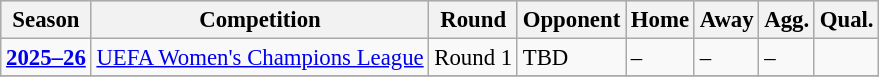<table class="wikitable" style="text-align: left; font-size:95%">
<tr bgcolor="#ccccff">
<th>Season</th>
<th>Competition</th>
<th>Round</th>
<th>Opponent</th>
<th>Home</th>
<th>Away</th>
<th>Agg.</th>
<th>Qual.</th>
</tr>
<tr>
<td><strong><a href='#'>2025–26</a></strong></td>
<td><a href='#'>UEFA Women's Champions League</a></td>
<td>Round 1</td>
<td>TBD</td>
<td>–</td>
<td>–</td>
<td>–</td>
<td></td>
</tr>
<tr>
</tr>
</table>
